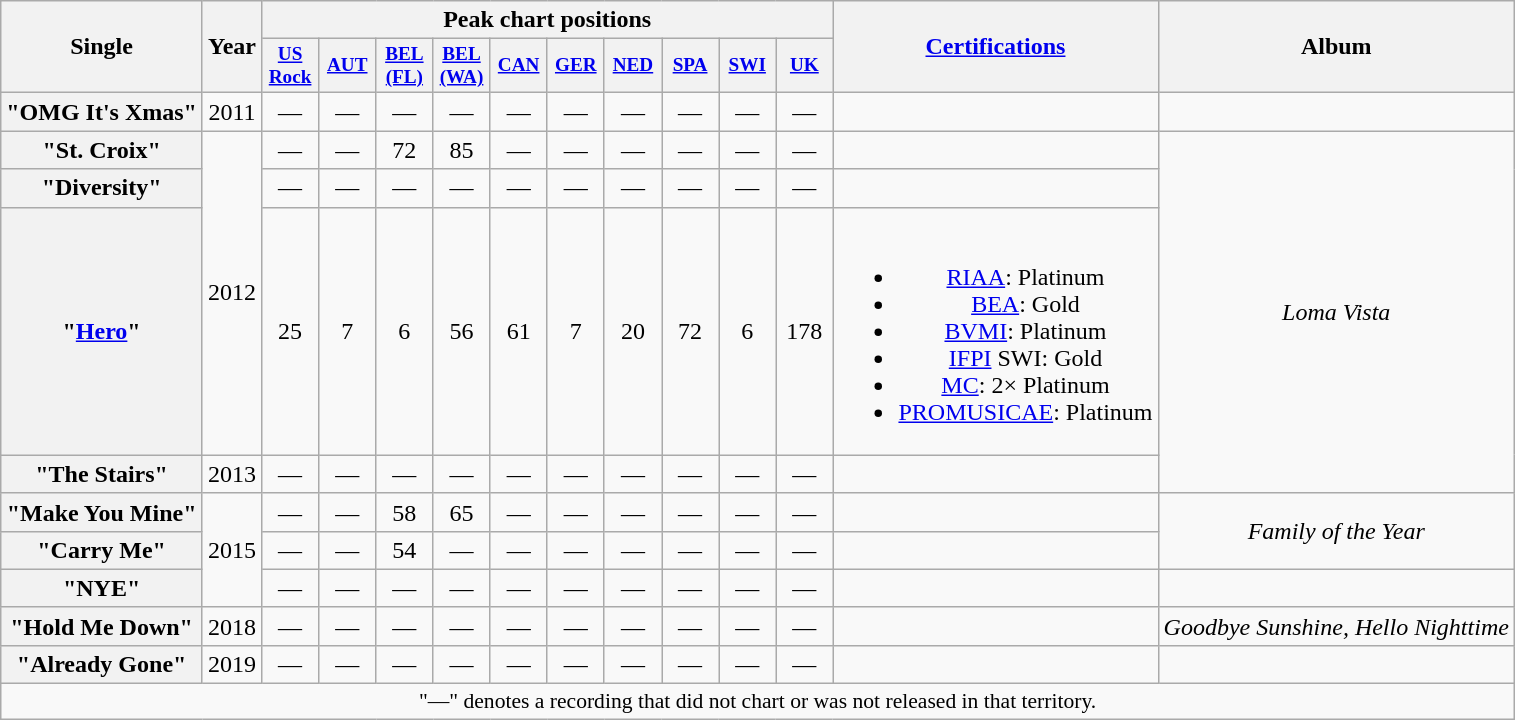<table class="wikitable plainrowheaders" style="text-align:center;">
<tr>
<th scope="col" rowspan="2">Single</th>
<th scope="col" rowspan="2">Year</th>
<th scope="col" colspan="10">Peak chart positions</th>
<th scope="col" rowspan="2"><a href='#'>Certifications</a></th>
<th scope="col" rowspan="2">Album</th>
</tr>
<tr>
<th scope="col" style="width:2.5em;font-size:80%;"><a href='#'>US<br>Rock</a><br></th>
<th scope="col" style="width:2.5em;font-size:80%;"><a href='#'>AUT</a><br></th>
<th scope="col" style="width:2.5em;font-size:80%;"><a href='#'>BEL<br>(FL)</a><br></th>
<th scope="col" style="width:2.5em;font-size:80%;"><a href='#'>BEL<br>(WA)</a><br></th>
<th scope="col" style="width:2.5em;font-size:80%;"><a href='#'>CAN</a><br></th>
<th scope="col" style="width:2.5em;font-size:80%;"><a href='#'>GER</a><br></th>
<th scope="col" style="width:2.5em;font-size:80%;"><a href='#'>NED</a><br></th>
<th scope="col" style="width:2.5em;font-size:80%;"><a href='#'>SPA</a><br></th>
<th scope="col" style="width:2.5em;font-size:80%;"><a href='#'>SWI</a><br></th>
<th scope="col" style="width:2.5em;font-size:80%;"><a href='#'>UK</a><br></th>
</tr>
<tr>
<th scope="row">"OMG It's Xmas"</th>
<td>2011</td>
<td>—</td>
<td>—</td>
<td>—</td>
<td>—</td>
<td>—</td>
<td>—</td>
<td>—</td>
<td>—</td>
<td>—</td>
<td>—</td>
<td></td>
<td></td>
</tr>
<tr>
<th scope="row">"St. Croix"</th>
<td rowspan="3">2012</td>
<td>—</td>
<td>—</td>
<td>72</td>
<td>85</td>
<td>—</td>
<td>—</td>
<td>—</td>
<td>—</td>
<td>—</td>
<td>—</td>
<td></td>
<td rowspan="4"><em>Loma Vista</em></td>
</tr>
<tr>
<th scope="row">"Diversity"</th>
<td>—</td>
<td>—</td>
<td>—</td>
<td>—</td>
<td>—</td>
<td>—</td>
<td>—</td>
<td>—</td>
<td>—</td>
<td>—</td>
<td></td>
</tr>
<tr>
<th scope="row">"<a href='#'>Hero</a>"</th>
<td>25</td>
<td>7</td>
<td>6</td>
<td>56</td>
<td>61</td>
<td>7</td>
<td>20</td>
<td>72</td>
<td>6</td>
<td>178</td>
<td><br><ul><li><a href='#'>RIAA</a>: Platinum</li><li><a href='#'>BEA</a>: Gold</li><li><a href='#'>BVMI</a>: Platinum</li><li><a href='#'>IFPI</a> SWI: Gold</li><li><a href='#'>MC</a>: 2× Platinum</li><li><a href='#'>PROMUSICAE</a>: Platinum</li></ul></td>
</tr>
<tr>
<th scope="row">"The Stairs"</th>
<td>2013</td>
<td>—</td>
<td>—</td>
<td>—</td>
<td>—</td>
<td>—</td>
<td>—</td>
<td>—</td>
<td>—</td>
<td>—</td>
<td>—</td>
</tr>
<tr>
<th scope="row">"Make You Mine"</th>
<td rowspan="3">2015</td>
<td>—</td>
<td>—</td>
<td>58</td>
<td>65</td>
<td>—</td>
<td>—</td>
<td>—</td>
<td>—</td>
<td>—</td>
<td>—</td>
<td></td>
<td rowspan="2"><em>Family of the Year</em></td>
</tr>
<tr>
<th scope="row">"Carry Me"</th>
<td>—</td>
<td>—</td>
<td>54</td>
<td>—</td>
<td>—</td>
<td>—</td>
<td>—</td>
<td>—</td>
<td>—</td>
<td>—</td>
<td></td>
</tr>
<tr>
<th scope="row">"NYE"</th>
<td>—</td>
<td>—</td>
<td>—</td>
<td>—</td>
<td>—</td>
<td>—</td>
<td>—</td>
<td>—</td>
<td>—</td>
<td>—</td>
<td></td>
<td></td>
</tr>
<tr>
<th scope="row">"Hold Me Down"</th>
<td>2018</td>
<td>—</td>
<td>—</td>
<td>—</td>
<td>—</td>
<td>—</td>
<td>—</td>
<td>—</td>
<td>—</td>
<td>—</td>
<td>—</td>
<td></td>
<td><em>Goodbye Sunshine, Hello Nighttime</em></td>
</tr>
<tr>
<th scope="row">"Already Gone"</th>
<td>2019</td>
<td>—</td>
<td>—</td>
<td>—</td>
<td>—</td>
<td>—</td>
<td>—</td>
<td>—</td>
<td>—</td>
<td>—</td>
<td>—</td>
<td></td>
<td></td>
</tr>
<tr>
<td colspan="16" style="font-size:90%">"—" denotes a recording that did not chart or was not released in that territory.</td>
</tr>
</table>
